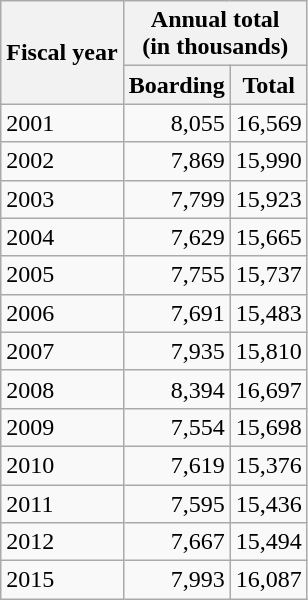<table class="wikitable">
<tr>
<th rowspan="2">Fiscal year</th>
<th colspan="2">Annual total<br>(in thousands)</th>
</tr>
<tr>
<th>Boarding</th>
<th>Total</th>
</tr>
<tr>
<td>2001</td>
<td align="right">8,055</td>
<td align="right">16,569</td>
</tr>
<tr>
<td>2002</td>
<td align="right">7,869</td>
<td align="right">15,990</td>
</tr>
<tr>
<td>2003</td>
<td align="right">7,799</td>
<td align="right">15,923</td>
</tr>
<tr>
<td>2004</td>
<td align="right">7,629</td>
<td align="right">15,665</td>
</tr>
<tr>
<td>2005</td>
<td align="right">7,755</td>
<td align="right">15,737</td>
</tr>
<tr>
<td>2006</td>
<td align="right">7,691</td>
<td align="right">15,483</td>
</tr>
<tr>
<td>2007</td>
<td align="right">7,935</td>
<td align="right">15,810</td>
</tr>
<tr>
<td>2008</td>
<td align="right">8,394</td>
<td align="right">16,697</td>
</tr>
<tr>
<td>2009</td>
<td align="right">7,554</td>
<td align="right">15,698</td>
</tr>
<tr>
<td>2010</td>
<td align="right">7,619</td>
<td align="right">15,376</td>
</tr>
<tr>
<td>2011</td>
<td align="right">7,595</td>
<td align="right">15,436</td>
</tr>
<tr>
<td>2012</td>
<td align="right">7,667</td>
<td align="right">15,494</td>
</tr>
<tr>
<td>2015</td>
<td align="right">7,993</td>
<td align="right">16,087</td>
</tr>
</table>
